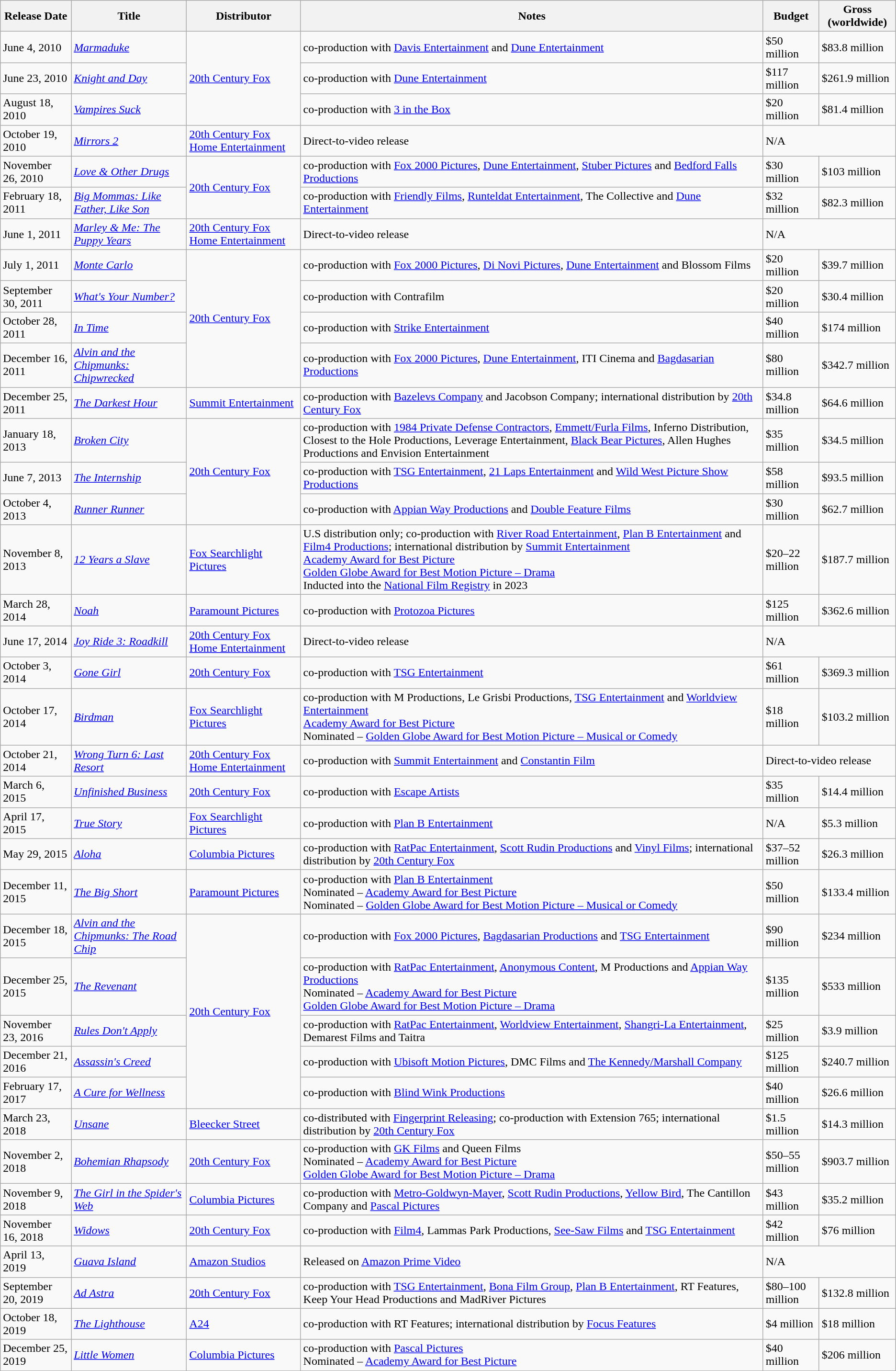<table class="wikitable sortable">
<tr>
<th>Release Date</th>
<th>Title</th>
<th>Distributor</th>
<th>Notes</th>
<th>Budget</th>
<th>Gross (worldwide)</th>
</tr>
<tr>
<td>June 4, 2010</td>
<td><em><a href='#'>Marmaduke</a></em></td>
<td rowspan="3"><a href='#'>20th Century Fox</a></td>
<td>co-production with <a href='#'>Davis Entertainment</a> and <a href='#'>Dune Entertainment</a></td>
<td>$50 million</td>
<td>$83.8 million</td>
</tr>
<tr>
<td>June 23, 2010</td>
<td><em><a href='#'>Knight and Day</a></em></td>
<td>co-production with <a href='#'>Dune Entertainment</a></td>
<td>$117 million</td>
<td>$261.9 million</td>
</tr>
<tr>
<td>August 18, 2010</td>
<td><em><a href='#'>Vampires Suck</a></em></td>
<td>co-production with <a href='#'>3 in the Box</a></td>
<td>$20 million</td>
<td>$81.4 million</td>
</tr>
<tr>
<td>October 19, 2010</td>
<td><em><a href='#'>Mirrors 2</a></em></td>
<td><a href='#'>20th Century Fox Home Entertainment</a></td>
<td>Direct-to-video release</td>
<td colspan="2">N/A</td>
</tr>
<tr>
<td>November 26, 2010</td>
<td><em><a href='#'>Love & Other Drugs</a></em></td>
<td rowspan="2"><a href='#'>20th Century Fox</a></td>
<td>co-production with <a href='#'>Fox 2000 Pictures</a>, <a href='#'>Dune Entertainment</a>, <a href='#'>Stuber Pictures</a> and <a href='#'>Bedford Falls Productions</a></td>
<td>$30 million</td>
<td>$103 million</td>
</tr>
<tr>
<td>February 18, 2011</td>
<td><em><a href='#'>Big Mommas: Like Father, Like Son</a></em></td>
<td>co-production with <a href='#'>Friendly Films</a>, <a href='#'>Runteldat Entertainment</a>, The Collective and <a href='#'>Dune Entertainment</a></td>
<td>$32 million</td>
<td>$82.3 million</td>
</tr>
<tr>
<td>June 1, 2011</td>
<td><em><a href='#'>Marley & Me: The Puppy Years</a></em></td>
<td><a href='#'>20th Century Fox Home Entertainment</a></td>
<td>Direct-to-video release</td>
<td colspan="2">N/A</td>
</tr>
<tr>
<td>July 1, 2011</td>
<td><em><a href='#'>Monte Carlo</a></em></td>
<td rowspan="4"><a href='#'>20th Century Fox</a></td>
<td>co-production with <a href='#'>Fox 2000 Pictures</a>, <a href='#'>Di Novi Pictures</a>, <a href='#'>Dune Entertainment</a> and Blossom Films</td>
<td>$20 million</td>
<td>$39.7 million</td>
</tr>
<tr>
<td>September 30, 2011</td>
<td><em><a href='#'>What's Your Number?</a></em></td>
<td>co-production with Contrafilm</td>
<td>$20 million</td>
<td>$30.4 million</td>
</tr>
<tr>
<td>October 28, 2011</td>
<td><em><a href='#'>In Time</a></em></td>
<td>co-production with <a href='#'>Strike Entertainment</a></td>
<td>$40 million</td>
<td>$174 million</td>
</tr>
<tr>
<td>December 16, 2011</td>
<td><em><a href='#'>Alvin and the Chipmunks: Chipwrecked</a></em></td>
<td>co-production with <a href='#'>Fox 2000 Pictures</a>, <a href='#'>Dune Entertainment</a>, ITI Cinema and <a href='#'>Bagdasarian Productions</a></td>
<td>$80 million</td>
<td>$342.7 million</td>
</tr>
<tr>
<td>December 25, 2011</td>
<td><em><a href='#'>The Darkest Hour</a></em></td>
<td><a href='#'>Summit Entertainment</a></td>
<td>co-production with <a href='#'>Bazelevs Company</a> and Jacobson Company; international distribution by <a href='#'>20th Century Fox</a></td>
<td>$34.8 million</td>
<td>$64.6 million</td>
</tr>
<tr>
<td>January 18, 2013</td>
<td><em><a href='#'>Broken City</a></em></td>
<td rowspan="3"><a href='#'>20th Century Fox</a></td>
<td>co-production with <a href='#'>1984 Private Defense Contractors</a>, <a href='#'>Emmett/Furla Films</a>, Inferno Distribution, Closest to the Hole Productions, Leverage Entertainment, <a href='#'>Black Bear Pictures</a>, Allen Hughes Productions and Envision Entertainment</td>
<td>$35 million</td>
<td>$34.5 million</td>
</tr>
<tr>
<td>June 7, 2013</td>
<td><em><a href='#'>The Internship</a></em></td>
<td>co-production with <a href='#'>TSG Entertainment</a>, <a href='#'>21 Laps Entertainment</a> and <a href='#'>Wild West Picture Show Productions</a></td>
<td>$58 million</td>
<td>$93.5 million</td>
</tr>
<tr>
<td>October 4, 2013</td>
<td><em><a href='#'>Runner Runner</a></em></td>
<td>co-production with <a href='#'>Appian Way Productions</a> and <a href='#'>Double Feature Films</a></td>
<td>$30 million</td>
<td>$62.7 million</td>
</tr>
<tr>
<td>November 8, 2013</td>
<td><em><a href='#'>12 Years a Slave</a></em></td>
<td><a href='#'>Fox Searchlight Pictures</a></td>
<td>U.S distribution only; co-production with <a href='#'>River Road Entertainment</a>, <a href='#'>Plan B Entertainment</a> and <a href='#'>Film4 Productions</a>; international distribution by <a href='#'>Summit Entertainment</a><br><a href='#'>Academy Award for Best Picture</a><br><a href='#'>Golden Globe Award for Best Motion Picture – Drama</a><br>Inducted into the <a href='#'>National Film Registry</a> in 2023</td>
<td>$20–22 million</td>
<td>$187.7 million</td>
</tr>
<tr>
<td>March 28, 2014</td>
<td><em><a href='#'>Noah</a></em></td>
<td><a href='#'>Paramount Pictures</a></td>
<td>co-production with <a href='#'>Protozoa Pictures</a></td>
<td>$125 million</td>
<td>$362.6 million</td>
</tr>
<tr>
<td>June 17, 2014</td>
<td><em><a href='#'>Joy Ride 3: Roadkill</a></em></td>
<td><a href='#'>20th Century Fox Home Entertainment</a></td>
<td>Direct-to-video release</td>
<td colspan="2">N/A</td>
</tr>
<tr>
<td>October 3, 2014</td>
<td><em><a href='#'>Gone Girl</a></em></td>
<td><a href='#'>20th Century Fox</a></td>
<td>co-production with <a href='#'>TSG Entertainment</a></td>
<td>$61 million</td>
<td>$369.3 million</td>
</tr>
<tr>
<td>October 17, 2014</td>
<td><em><a href='#'>Birdman</a></em></td>
<td><a href='#'>Fox Searchlight Pictures</a></td>
<td>co-production with M Productions, Le Grisbi Productions, <a href='#'>TSG Entertainment</a> and <a href='#'>Worldview Entertainment</a><br><a href='#'>Academy Award for Best Picture</a><br>Nominated – <a href='#'>Golden Globe Award for Best Motion Picture – Musical or Comedy</a></td>
<td>$18 million</td>
<td>$103.2 million</td>
</tr>
<tr>
<td>October 21, 2014</td>
<td><em><a href='#'>Wrong Turn 6: Last Resort</a></em></td>
<td><a href='#'>20th Century Fox Home Entertainment</a></td>
<td>co-production with <a href='#'>Summit Entertainment</a> and <a href='#'>Constantin Film</a></td>
<td colspan="2">Direct-to-video release</td>
</tr>
<tr>
<td>March 6, 2015</td>
<td><em><a href='#'>Unfinished Business</a></em></td>
<td><a href='#'>20th Century Fox</a></td>
<td>co-production with <a href='#'>Escape Artists</a></td>
<td>$35 million</td>
<td>$14.4 million</td>
</tr>
<tr>
<td>April 17, 2015</td>
<td><em><a href='#'>True Story</a></em></td>
<td><a href='#'>Fox Searchlight Pictures</a></td>
<td>co-production with <a href='#'>Plan B Entertainment</a></td>
<td>N/A</td>
<td>$5.3 million</td>
</tr>
<tr>
<td>May 29, 2015</td>
<td><em><a href='#'>Aloha</a></em></td>
<td><a href='#'>Columbia Pictures</a></td>
<td>co-production with <a href='#'>RatPac Entertainment</a>, <a href='#'>Scott Rudin Productions</a> and <a href='#'>Vinyl Films</a>; international distribution by <a href='#'>20th Century Fox</a></td>
<td>$37–52 million</td>
<td>$26.3 million</td>
</tr>
<tr>
<td>December 11, 2015</td>
<td><em><a href='#'>The Big Short</a></em></td>
<td><a href='#'>Paramount Pictures</a></td>
<td>co-production with <a href='#'>Plan B Entertainment</a><br>Nominated – <a href='#'>Academy Award for Best Picture</a><br>Nominated – <a href='#'>Golden Globe Award for Best Motion Picture – Musical or Comedy</a></td>
<td>$50 million</td>
<td>$133.4 million</td>
</tr>
<tr>
<td>December 18, 2015</td>
<td><em><a href='#'>Alvin and the Chipmunks: The Road Chip</a></em></td>
<td rowspan="5"><a href='#'>20th Century Fox</a></td>
<td>co-production with <a href='#'>Fox 2000 Pictures</a>, <a href='#'>Bagdasarian Productions</a> and <a href='#'>TSG Entertainment</a></td>
<td>$90 million</td>
<td>$234 million</td>
</tr>
<tr>
<td>December 25, 2015</td>
<td><em><a href='#'>The Revenant</a></em></td>
<td>co-production with <a href='#'>RatPac Entertainment</a>, <a href='#'>Anonymous Content</a>, M Productions and <a href='#'>Appian Way Productions</a><br>Nominated – <a href='#'>Academy Award for Best Picture</a><br><a href='#'>Golden Globe Award for Best Motion Picture – Drama</a></td>
<td>$135 million</td>
<td>$533 million</td>
</tr>
<tr>
<td>November 23, 2016</td>
<td><em><a href='#'>Rules Don't Apply</a></em></td>
<td>co-production with <a href='#'>RatPac Entertainment</a>, <a href='#'>Worldview Entertainment</a>, <a href='#'>Shangri-La Entertainment</a>, Demarest Films and Taitra</td>
<td>$25 million</td>
<td>$3.9 million</td>
</tr>
<tr>
<td>December 21, 2016</td>
<td><em><a href='#'>Assassin's Creed</a></em></td>
<td>co-production with <a href='#'>Ubisoft Motion Pictures</a>, DMC Films and <a href='#'>The Kennedy/Marshall Company</a></td>
<td>$125 million</td>
<td>$240.7 million</td>
</tr>
<tr>
<td>February 17, 2017</td>
<td><em><a href='#'>A Cure for Wellness</a></em></td>
<td>co-production with <a href='#'>Blind Wink Productions</a></td>
<td>$40 million</td>
<td>$26.6 million</td>
</tr>
<tr>
<td>March 23, 2018</td>
<td><em><a href='#'>Unsane</a></em></td>
<td><a href='#'>Bleecker Street</a></td>
<td>co-distributed with <a href='#'>Fingerprint Releasing</a>; co-production with Extension 765; international distribution by <a href='#'>20th Century Fox</a></td>
<td>$1.5 million</td>
<td>$14.3 million</td>
</tr>
<tr>
<td>November 2, 2018</td>
<td><em><a href='#'>Bohemian Rhapsody</a></em></td>
<td><a href='#'>20th Century Fox</a></td>
<td>co-production with <a href='#'>GK Films</a> and Queen Films<br>Nominated – <a href='#'>Academy Award for Best Picture</a><br><a href='#'>Golden Globe Award for Best Motion Picture – Drama</a></td>
<td>$50–55 million</td>
<td>$903.7 million</td>
</tr>
<tr>
<td>November 9, 2018</td>
<td><em><a href='#'>The Girl in the Spider's Web</a></em></td>
<td><a href='#'>Columbia Pictures</a></td>
<td>co-production with <a href='#'>Metro-Goldwyn-Mayer</a>, <a href='#'>Scott Rudin Productions</a>, <a href='#'>Yellow Bird</a>, The Cantillon Company and <a href='#'>Pascal Pictures</a></td>
<td>$43 million</td>
<td>$35.2 million</td>
</tr>
<tr>
<td>November 16, 2018</td>
<td><em><a href='#'>Widows</a></em></td>
<td><a href='#'>20th Century Fox</a></td>
<td>co-production with <a href='#'>Film4</a>, Lammas Park Productions, <a href='#'>See-Saw Films</a> and <a href='#'>TSG Entertainment</a></td>
<td>$42 million</td>
<td>$76 million</td>
</tr>
<tr>
<td>April 13, 2019</td>
<td><em><a href='#'>Guava Island</a></em></td>
<td><a href='#'>Amazon Studios</a></td>
<td>Released on <a href='#'>Amazon Prime Video</a></td>
<td colspan="2">N/A</td>
</tr>
<tr>
<td>September 20, 2019</td>
<td><em><a href='#'>Ad Astra</a></em></td>
<td><a href='#'>20th Century Fox</a></td>
<td>co-production with <a href='#'>TSG Entertainment</a>, <a href='#'>Bona Film Group</a>, <a href='#'>Plan B Entertainment</a>, RT Features, Keep Your Head Productions and MadRiver Pictures</td>
<td>$80–100 million</td>
<td>$132.8 million</td>
</tr>
<tr>
<td>October 18, 2019</td>
<td><em><a href='#'>The Lighthouse</a></em></td>
<td><a href='#'>A24</a></td>
<td>co-production with RT Features; international distribution by <a href='#'>Focus Features</a></td>
<td>$4 million</td>
<td>$18 million</td>
</tr>
<tr>
<td>December 25, 2019</td>
<td><em><a href='#'>Little Women</a></em></td>
<td><a href='#'>Columbia Pictures</a></td>
<td>co-production with <a href='#'>Pascal Pictures</a><br>Nominated – <a href='#'>Academy Award for Best Picture</a></td>
<td>$40 million</td>
<td>$206 million</td>
</tr>
</table>
